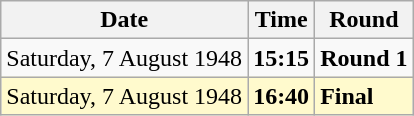<table class="wikitable">
<tr>
<th>Date</th>
<th>Time</th>
<th>Round</th>
</tr>
<tr>
<td>Saturday, 7 August 1948</td>
<td><strong>15:15</strong></td>
<td><strong>Round 1</strong></td>
</tr>
<tr>
<td style=background:lemonchiffon>Saturday, 7 August 1948</td>
<td style=background:lemonchiffon><strong>16:40</strong></td>
<td style=background:lemonchiffon><strong>Final</strong></td>
</tr>
</table>
